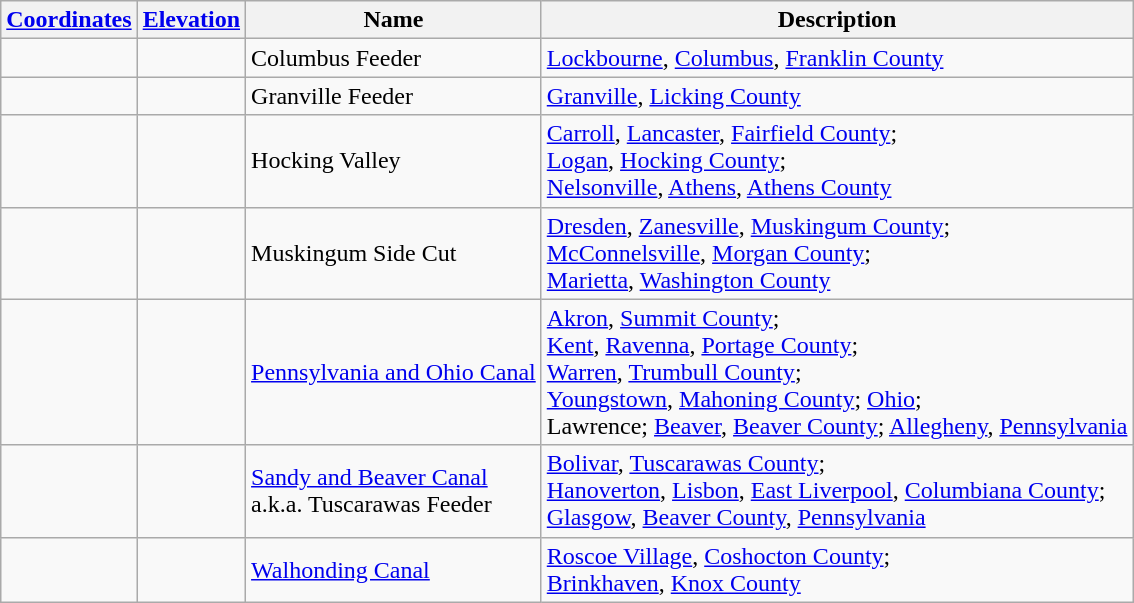<table class="wikitable sortable collapsible" border="1">
<tr>
<th><a href='#'>Coordinates</a><br></th>
<th><a href='#'>Elevation</a><br></th>
<th>Name<br></th>
<th>Description<br></th>
</tr>
<tr>
<td></td>
<td></td>
<td>Columbus Feeder</td>
<td><a href='#'>Lockbourne</a>, <a href='#'>Columbus</a>, <a href='#'>Franklin County</a></td>
</tr>
<tr>
<td></td>
<td></td>
<td>Granville Feeder</td>
<td><a href='#'>Granville</a>, <a href='#'>Licking County</a></td>
</tr>
<tr>
<td></td>
<td></td>
<td>Hocking Valley</td>
<td><a href='#'>Carroll</a>, <a href='#'>Lancaster</a>, <a href='#'>Fairfield County</a>;<br><a href='#'>Logan</a>, <a href='#'>Hocking County</a>;<br><a href='#'>Nelsonville</a>, <a href='#'>Athens</a>, <a href='#'>Athens County</a></td>
</tr>
<tr>
<td></td>
<td></td>
<td>Muskingum Side Cut</td>
<td><a href='#'>Dresden</a>, <a href='#'>Zanesville</a>, <a href='#'>Muskingum County</a>;<br><a href='#'>McConnelsville</a>, <a href='#'>Morgan County</a>;<br><a href='#'>Marietta</a>, <a href='#'>Washington County</a></td>
</tr>
<tr>
<td></td>
<td></td>
<td><a href='#'>Pennsylvania and Ohio Canal</a></td>
<td><a href='#'>Akron</a>, <a href='#'>Summit County</a>;<br><a href='#'>Kent</a>, <a href='#'>Ravenna</a>, <a href='#'>Portage County</a>;<br><a href='#'>Warren</a>, <a href='#'>Trumbull County</a>;<br><a href='#'>Youngstown</a>, <a href='#'>Mahoning County</a>; <a href='#'>Ohio</a>;<br>Lawrence; <a href='#'>Beaver</a>, <a href='#'>Beaver County</a>; <a href='#'>Allegheny</a>, <a href='#'>Pennsylvania</a></td>
</tr>
<tr>
<td></td>
<td></td>
<td><a href='#'>Sandy and Beaver Canal</a><br>a.k.a. Tuscarawas Feeder</td>
<td><a href='#'>Bolivar</a>, <a href='#'>Tuscarawas County</a>;<br><a href='#'>Hanoverton</a>, <a href='#'>Lisbon</a>, <a href='#'>East Liverpool</a>, <a href='#'>Columbiana County</a>;<br><a href='#'>Glasgow</a>, <a href='#'>Beaver County</a>, <a href='#'>Pennsylvania</a></td>
</tr>
<tr>
<td></td>
<td></td>
<td><a href='#'>Walhonding Canal</a></td>
<td><a href='#'>Roscoe Village</a>, <a href='#'>Coshocton County</a>;<br><a href='#'>Brinkhaven</a>, <a href='#'>Knox County</a></td>
</tr>
</table>
